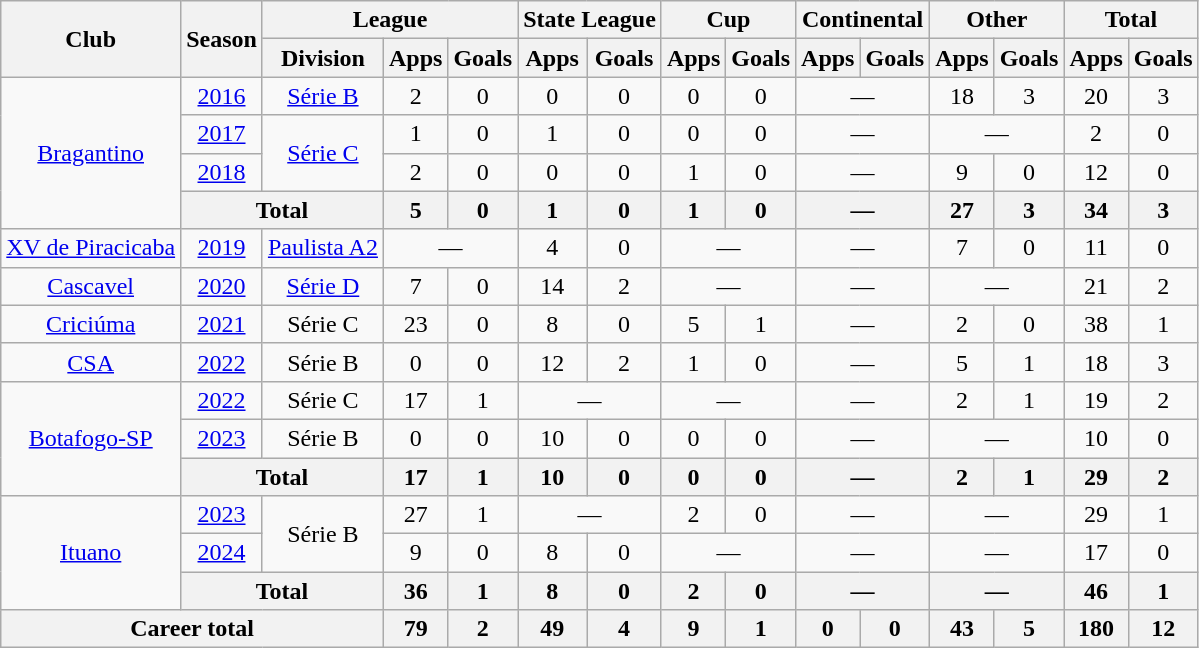<table class="wikitable" style="text-align: center;">
<tr>
<th rowspan="2">Club</th>
<th rowspan="2">Season</th>
<th colspan="3">League</th>
<th colspan="2">State League</th>
<th colspan="2">Cup</th>
<th colspan="2">Continental</th>
<th colspan="2">Other</th>
<th colspan="2">Total</th>
</tr>
<tr>
<th>Division</th>
<th>Apps</th>
<th>Goals</th>
<th>Apps</th>
<th>Goals</th>
<th>Apps</th>
<th>Goals</th>
<th>Apps</th>
<th>Goals</th>
<th>Apps</th>
<th>Goals</th>
<th>Apps</th>
<th>Goals</th>
</tr>
<tr>
<td rowspan="4"><a href='#'>Bragantino</a></td>
<td><a href='#'>2016</a></td>
<td><a href='#'>Série B</a></td>
<td>2</td>
<td>0</td>
<td>0</td>
<td>0</td>
<td>0</td>
<td>0</td>
<td colspan="2">—</td>
<td>18</td>
<td>3</td>
<td>20</td>
<td>3</td>
</tr>
<tr>
<td><a href='#'>2017</a></td>
<td rowspan="2"><a href='#'>Série C</a></td>
<td>1</td>
<td>0</td>
<td>1</td>
<td>0</td>
<td>0</td>
<td>0</td>
<td colspan="2">—</td>
<td colspan="2">—</td>
<td>2</td>
<td>0</td>
</tr>
<tr>
<td><a href='#'>2018</a></td>
<td>2</td>
<td>0</td>
<td>0</td>
<td>0</td>
<td>1</td>
<td>0</td>
<td colspan="2">—</td>
<td>9</td>
<td>0</td>
<td>12</td>
<td>0</td>
</tr>
<tr>
<th colspan="2">Total</th>
<th>5</th>
<th>0</th>
<th>1</th>
<th>0</th>
<th>1</th>
<th>0</th>
<th colspan="2">—</th>
<th>27</th>
<th>3</th>
<th>34</th>
<th>3</th>
</tr>
<tr>
<td><a href='#'>XV de Piracicaba</a></td>
<td><a href='#'>2019</a></td>
<td><a href='#'>Paulista A2</a></td>
<td colspan="2">—</td>
<td>4</td>
<td>0</td>
<td colspan="2">—</td>
<td colspan="2">—</td>
<td>7</td>
<td>0</td>
<td>11</td>
<td>0</td>
</tr>
<tr>
<td><a href='#'>Cascavel</a></td>
<td><a href='#'>2020</a></td>
<td><a href='#'>Série D</a></td>
<td>7</td>
<td>0</td>
<td>14</td>
<td>2</td>
<td colspan="2">—</td>
<td colspan="2">—</td>
<td colspan="2">—</td>
<td>21</td>
<td>2</td>
</tr>
<tr>
<td><a href='#'>Criciúma</a></td>
<td><a href='#'>2021</a></td>
<td>Série C</td>
<td>23</td>
<td>0</td>
<td>8</td>
<td>0</td>
<td>5</td>
<td>1</td>
<td colspan="2">—</td>
<td>2</td>
<td>0</td>
<td>38</td>
<td>1</td>
</tr>
<tr>
<td><a href='#'>CSA</a></td>
<td><a href='#'>2022</a></td>
<td>Série B</td>
<td>0</td>
<td>0</td>
<td>12</td>
<td>2</td>
<td>1</td>
<td>0</td>
<td colspan="2">—</td>
<td>5</td>
<td>1</td>
<td>18</td>
<td>3</td>
</tr>
<tr>
<td rowspan="3"><a href='#'>Botafogo-SP</a></td>
<td><a href='#'>2022</a></td>
<td>Série C</td>
<td>17</td>
<td>1</td>
<td colspan="2">—</td>
<td colspan="2">—</td>
<td colspan="2">—</td>
<td>2</td>
<td>1</td>
<td>19</td>
<td>2</td>
</tr>
<tr>
<td><a href='#'>2023</a></td>
<td>Série B</td>
<td>0</td>
<td>0</td>
<td>10</td>
<td>0</td>
<td>0</td>
<td>0</td>
<td colspan="2">—</td>
<td colspan="2">—</td>
<td>10</td>
<td>0</td>
</tr>
<tr>
<th colspan="2">Total</th>
<th>17</th>
<th>1</th>
<th>10</th>
<th>0</th>
<th>0</th>
<th>0</th>
<th colspan="2">—</th>
<th>2</th>
<th>1</th>
<th>29</th>
<th>2</th>
</tr>
<tr>
<td rowspan="3"><a href='#'>Ituano</a></td>
<td><a href='#'>2023</a></td>
<td rowspan="2">Série B</td>
<td>27</td>
<td>1</td>
<td colspan="2">—</td>
<td>2</td>
<td>0</td>
<td colspan="2">—</td>
<td colspan="2">—</td>
<td>29</td>
<td>1</td>
</tr>
<tr>
<td><a href='#'>2024</a></td>
<td>9</td>
<td>0</td>
<td>8</td>
<td>0</td>
<td colspan="2">—</td>
<td colspan="2">—</td>
<td colspan="2">—</td>
<td>17</td>
<td>0</td>
</tr>
<tr>
<th colspan="2">Total</th>
<th>36</th>
<th>1</th>
<th>8</th>
<th>0</th>
<th>2</th>
<th>0</th>
<th colspan="2">—</th>
<th colspan="2">—</th>
<th>46</th>
<th>1</th>
</tr>
<tr>
<th colspan="3">Career total</th>
<th>79</th>
<th>2</th>
<th>49</th>
<th>4</th>
<th>9</th>
<th>1</th>
<th>0</th>
<th>0</th>
<th>43</th>
<th>5</th>
<th>180</th>
<th>12</th>
</tr>
</table>
